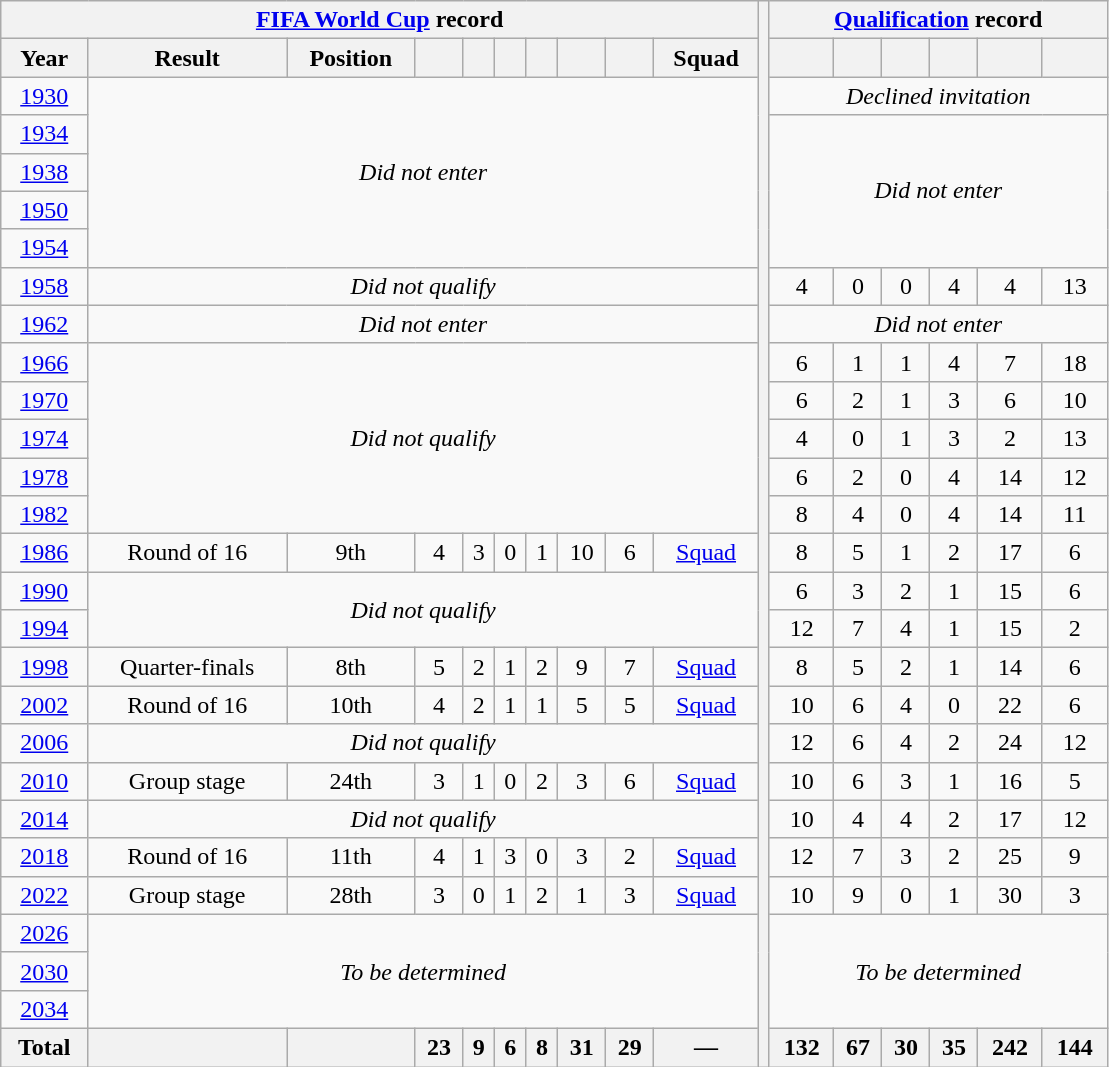<table class="wikitable" style="text-align: center;">
<tr>
<th colspan=10><a href='#'>FIFA World Cup</a> record</th>
<th width=1% rowspan=28></th>
<th colspan=6><a href='#'>Qualification</a> record</th>
</tr>
<tr>
<th>Year</th>
<th>Result</th>
<th>Position</th>
<th></th>
<th></th>
<th></th>
<th></th>
<th></th>
<th></th>
<th>Squad</th>
<th></th>
<th></th>
<th></th>
<th></th>
<th></th>
<th></th>
</tr>
<tr>
<td> <a href='#'>1930</a></td>
<td colspan=9 rowspan=5><em>Did not enter</em></td>
<td colspan=6><em>Declined invitation</em></td>
</tr>
<tr>
<td> <a href='#'>1934</a></td>
<td colspan=6 rowspan=4><em>Did not enter</em></td>
</tr>
<tr>
<td> <a href='#'>1938</a></td>
</tr>
<tr>
<td> <a href='#'>1950</a></td>
</tr>
<tr>
<td> <a href='#'>1954</a></td>
</tr>
<tr>
<td> <a href='#'>1958</a></td>
<td colspan=9><em>Did not qualify</em></td>
<td>4</td>
<td>0</td>
<td>0</td>
<td>4</td>
<td>4</td>
<td>13</td>
</tr>
<tr>
<td> <a href='#'>1962</a></td>
<td colspan=9><em>Did not enter</em></td>
<td colspan=6><em>Did not enter</em></td>
</tr>
<tr>
<td> <a href='#'>1966</a></td>
<td colspan=9 rowspan=5><em>Did not qualify</em></td>
<td>6</td>
<td>1</td>
<td>1</td>
<td>4</td>
<td>7</td>
<td>18</td>
</tr>
<tr>
<td> <a href='#'>1970</a></td>
<td>6</td>
<td>2</td>
<td>1</td>
<td>3</td>
<td>6</td>
<td>10</td>
</tr>
<tr>
<td> <a href='#'>1974</a></td>
<td>4</td>
<td>0</td>
<td>1</td>
<td>3</td>
<td>2</td>
<td>13</td>
</tr>
<tr>
<td> <a href='#'>1978</a></td>
<td>6</td>
<td>2</td>
<td>0</td>
<td>4</td>
<td>14</td>
<td>12</td>
</tr>
<tr>
<td> <a href='#'>1982</a></td>
<td>8</td>
<td>4</td>
<td>0</td>
<td>4</td>
<td>14</td>
<td>11</td>
</tr>
<tr>
<td> <a href='#'>1986</a></td>
<td>Round of 16</td>
<td>9th</td>
<td>4</td>
<td>3</td>
<td>0</td>
<td>1</td>
<td>10</td>
<td>6</td>
<td><a href='#'>Squad</a></td>
<td>8</td>
<td>5</td>
<td>1</td>
<td>2</td>
<td>17</td>
<td>6</td>
</tr>
<tr>
<td> <a href='#'>1990</a></td>
<td colspan=9 rowspan=2><em>Did not qualify</em></td>
<td>6</td>
<td>3</td>
<td>2</td>
<td>1</td>
<td>15</td>
<td>6</td>
</tr>
<tr>
<td> <a href='#'>1994</a></td>
<td>12</td>
<td>7</td>
<td>4</td>
<td>1</td>
<td>15</td>
<td>2</td>
</tr>
<tr>
<td> <a href='#'>1998</a></td>
<td>Quarter-finals</td>
<td>8th</td>
<td>5</td>
<td>2</td>
<td>1</td>
<td>2</td>
<td>9</td>
<td>7</td>
<td><a href='#'>Squad</a></td>
<td>8</td>
<td>5</td>
<td>2</td>
<td>1</td>
<td>14</td>
<td>6</td>
</tr>
<tr>
<td>  <a href='#'>2002</a></td>
<td>Round of 16</td>
<td>10th</td>
<td>4</td>
<td>2</td>
<td>1</td>
<td>1</td>
<td>5</td>
<td>5</td>
<td><a href='#'>Squad</a></td>
<td>10</td>
<td>6</td>
<td>4</td>
<td>0</td>
<td>22</td>
<td>6</td>
</tr>
<tr>
<td> <a href='#'>2006</a></td>
<td colspan=9><em>Did not qualify</em></td>
<td>12</td>
<td>6</td>
<td>4</td>
<td>2</td>
<td>24</td>
<td>12</td>
</tr>
<tr>
<td> <a href='#'>2010</a></td>
<td>Group stage</td>
<td>24th</td>
<td>3</td>
<td>1</td>
<td>0</td>
<td>2</td>
<td>3</td>
<td>6</td>
<td><a href='#'>Squad</a></td>
<td>10</td>
<td>6</td>
<td>3</td>
<td>1</td>
<td>16</td>
<td>5</td>
</tr>
<tr>
<td> <a href='#'>2014</a></td>
<td colspan=9><em>Did not qualify</em></td>
<td>10</td>
<td>4</td>
<td>4</td>
<td>2</td>
<td>17</td>
<td>12</td>
</tr>
<tr>
<td> <a href='#'>2018</a></td>
<td>Round of 16</td>
<td>11th</td>
<td>4</td>
<td>1</td>
<td>3</td>
<td>0</td>
<td>3</td>
<td>2</td>
<td><a href='#'>Squad</a></td>
<td>12</td>
<td>7</td>
<td>3</td>
<td>2</td>
<td>25</td>
<td>9</td>
</tr>
<tr>
<td> <a href='#'>2022</a></td>
<td>Group stage</td>
<td>28th</td>
<td>3</td>
<td>0</td>
<td>1</td>
<td>2</td>
<td>1</td>
<td>3</td>
<td><a href='#'>Squad</a></td>
<td>10</td>
<td>9</td>
<td>0</td>
<td>1</td>
<td>30</td>
<td>3</td>
</tr>
<tr>
<td>   <a href='#'>2026</a></td>
<td colspan=9 rowspan=3><em>To be determined</em></td>
<td colspan=6 rowspan=3><em>To be determined</em></td>
</tr>
<tr>
<td>   <a href='#'>2030</a></td>
</tr>
<tr>
<td> <a href='#'>2034</a></td>
</tr>
<tr>
<th>Total</th>
<th></th>
<th></th>
<th>23</th>
<th>9</th>
<th>6</th>
<th>8</th>
<th>31</th>
<th>29</th>
<th>—</th>
<th>132</th>
<th>67</th>
<th>30</th>
<th>35</th>
<th>242</th>
<th>144</th>
</tr>
</table>
